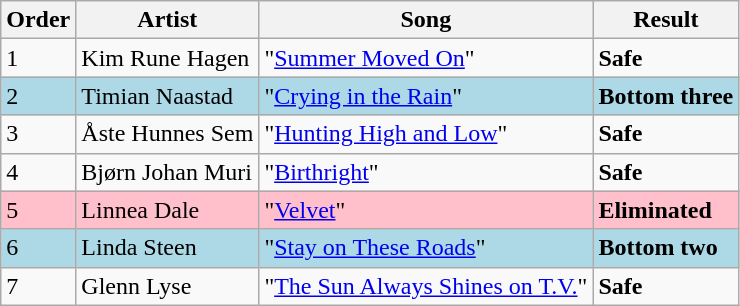<table class=wikitable>
<tr>
<th>Order</th>
<th>Artist</th>
<th>Song</th>
<th>Result</th>
</tr>
<tr>
<td>1</td>
<td>Kim Rune Hagen</td>
<td>"<a href='#'>Summer Moved On</a>"</td>
<td><strong>Safe</strong></td>
</tr>
<tr style="background:lightblue;">
<td>2</td>
<td>Timian Naastad</td>
<td>"<a href='#'>Crying in the Rain</a>"</td>
<td><strong>Bottom three</strong></td>
</tr>
<tr>
<td>3</td>
<td>Åste Hunnes Sem</td>
<td>"<a href='#'>Hunting High and Low</a>"</td>
<td><strong>Safe</strong></td>
</tr>
<tr>
<td>4</td>
<td>Bjørn Johan Muri</td>
<td>"<a href='#'>Birthright</a>"</td>
<td><strong>Safe</strong></td>
</tr>
<tr style="background:pink;">
<td>5</td>
<td>Linnea Dale</td>
<td>"<a href='#'>Velvet</a>"</td>
<td><strong>Eliminated</strong></td>
</tr>
<tr style="background:lightblue;">
<td>6</td>
<td>Linda Steen</td>
<td>"<a href='#'>Stay on These Roads</a>"</td>
<td><strong>Bottom two</strong></td>
</tr>
<tr>
<td>7</td>
<td>Glenn Lyse</td>
<td>"<a href='#'>The Sun Always Shines on T.V.</a>"</td>
<td><strong>Safe</strong></td>
</tr>
</table>
